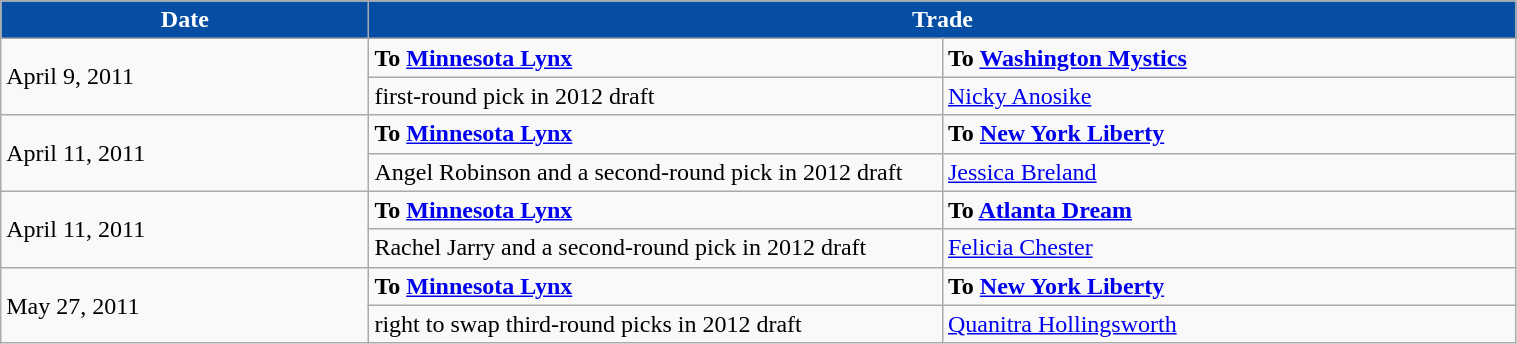<table class="wikitable" style="width:80%">
<tr>
<th style="background:#054EA4;color:white; width=125">Date</th>
<th style="background:#054EA4;color:white;" colspan=2>Trade</th>
</tr>
<tr>
<td rowspan=2>April 9, 2011</td>
<td width=375><strong>To <a href='#'>Minnesota Lynx</a></strong></td>
<td width=375><strong>To <a href='#'>Washington Mystics</a></strong></td>
</tr>
<tr>
<td>first-round pick in 2012 draft</td>
<td><a href='#'>Nicky Anosike</a></td>
</tr>
<tr>
<td rowspan=2>April 11, 2011</td>
<td width=375><strong>To <a href='#'>Minnesota Lynx</a></strong></td>
<td width=375><strong>To <a href='#'>New York Liberty</a></strong></td>
</tr>
<tr>
<td>Angel Robinson and a second-round pick in 2012 draft</td>
<td><a href='#'>Jessica Breland</a></td>
</tr>
<tr>
<td rowspan=2>April 11, 2011</td>
<td width=375><strong>To <a href='#'>Minnesota Lynx</a></strong></td>
<td width=375><strong>To <a href='#'>Atlanta Dream</a></strong></td>
</tr>
<tr>
<td>Rachel Jarry and a second-round pick in 2012 draft</td>
<td><a href='#'>Felicia Chester</a></td>
</tr>
<tr>
<td rowspan=2>May 27, 2011</td>
<td width=375><strong>To <a href='#'>Minnesota Lynx</a></strong></td>
<td width=375><strong>To <a href='#'>New York Liberty</a></strong></td>
</tr>
<tr>
<td>right to swap third-round picks in 2012 draft</td>
<td><a href='#'>Quanitra Hollingsworth</a></td>
</tr>
</table>
